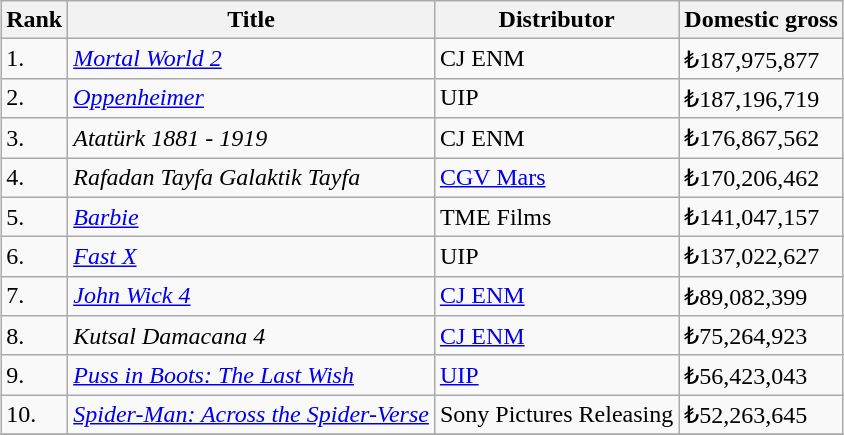<table class="wikitable sortable" style="margin:auto; margin:auto;">
<tr>
<th>Rank</th>
<th>Title</th>
<th>Distributor</th>
<th>Domestic gross</th>
</tr>
<tr>
<td>1.</td>
<td><em><a href='#'>Mortal World 2</a></em></td>
<td>CJ ENM</td>
<td>₺187,975,877</td>
</tr>
<tr>
<td>2.</td>
<td><em><a href='#'>Oppenheimer</a></em></td>
<td>UIP</td>
<td>₺187,196,719</td>
</tr>
<tr>
<td>3.</td>
<td><em>Atatürk 1881 - 1919</em></td>
<td>CJ ENM</td>
<td>₺176,867,562</td>
</tr>
<tr>
<td>4.</td>
<td><em>Rafadan Tayfa Galaktik Tayfa</em></td>
<td><a href='#'>CGV Mars</a></td>
<td>₺170,206,462</td>
</tr>
<tr>
<td>5.</td>
<td><em><a href='#'>Barbie</a></em></td>
<td>TME Films</td>
<td>₺141,047,157</td>
</tr>
<tr>
<td>6.</td>
<td><em><a href='#'>Fast X</a></em></td>
<td>UIP</td>
<td>₺137,022,627</td>
</tr>
<tr>
<td>7.</td>
<td><em><a href='#'>John Wick 4</a></em></td>
<td><a href='#'>CJ ENM</a></td>
<td>₺89,082,399</td>
</tr>
<tr>
<td>8.</td>
<td><em>Kutsal Damacana 4</em></td>
<td><a href='#'>CJ ENM</a></td>
<td>₺75,264,923</td>
</tr>
<tr>
<td>9.</td>
<td><em><a href='#'>Puss in Boots: The Last Wish</a></em></td>
<td><a href='#'>UIP</a></td>
<td>₺56,423,043</td>
</tr>
<tr>
<td>10.</td>
<td><em><a href='#'>Spider-Man: Across the Spider-Verse</a></em></td>
<td>Sony Pictures Releasing</td>
<td>₺52,263,645</td>
</tr>
<tr>
</tr>
</table>
